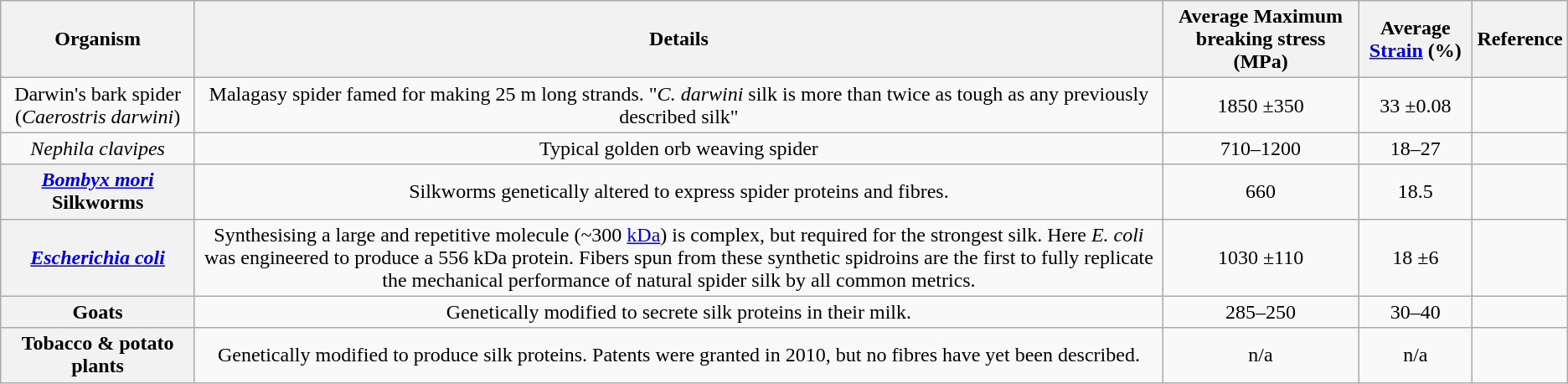<table class="wikitable" style="text-align: center;">
<tr>
<th scope="col">Organism</th>
<th scope="col">Details</th>
<th scope="col">Average Maximum breaking stress (MPa)</th>
<th scope="col">Average <a href='#'>Strain</a> (%)</th>
<th scope="col">Reference</th>
</tr>
<tr scope=>
<td>Darwin's bark spider (<em>Caerostris darwini</em>)</td>
<td>Malagasy spider famed for making 25 m long strands. "<em>C. darwini</em> silk is more than twice as tough as any previously described silk"</td>
<td>1850 ±350</td>
<td>33 ±0.08</td>
<td></td>
</tr>
<tr style=>
<td><em>Nephila clavipes</em></td>
<td>Typical golden orb weaving spider</td>
<td>710–1200</td>
<td>18–27</td>
<td></td>
</tr>
<tr>
<th scope="row"><em><a href='#'>Bombyx mori</a></em> Silkworms</th>
<td>Silkworms genetically altered to express spider proteins and fibres.</td>
<td>660</td>
<td>18.5</td>
<td></td>
</tr>
<tr>
<th scope="row"><em><a href='#'>Escherichia coli</a></em></th>
<td>Synthesising a large and repetitive molecule (~300 <a href='#'>kDa</a>) is complex, but required for the strongest silk. Here <em>E. coli</em> was engineered to produce a 556 kDa protein. Fibers spun from these synthetic spidroins are the first to fully replicate the mechanical performance of natural spider silk by all common metrics.</td>
<td>1030 ±110</td>
<td>18 ±6</td>
<td></td>
</tr>
<tr>
<th scope="row">Goats</th>
<td>Genetically modified to secrete silk proteins in their milk.</td>
<td>285–250</td>
<td>30–40</td>
<td></td>
</tr>
<tr>
<th scope="row">Tobacco & potato plants</th>
<td>Genetically modified to produce silk proteins. Patents were granted in 2010, but no fibres have yet been described.</td>
<td>n/a</td>
<td>n/a</td>
<td></td>
</tr>
</table>
